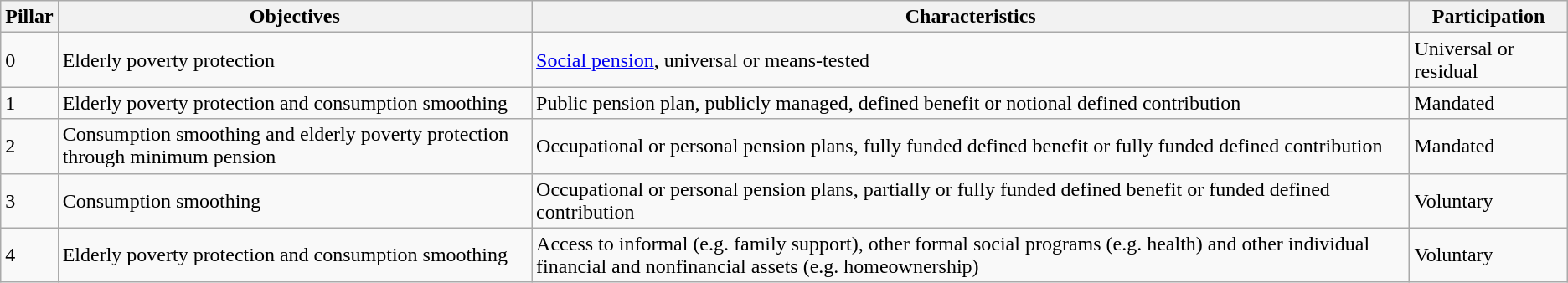<table class="wikitable" style="text-align:left">
<tr>
<th>Pillar</th>
<th>Objectives</th>
<th>Characteristics</th>
<th>Participation</th>
</tr>
<tr>
<td>0</td>
<td>Elderly poverty protection</td>
<td><a href='#'>Social pension</a>, universal or means-tested</td>
<td>Universal or residual</td>
</tr>
<tr>
<td>1</td>
<td>Elderly poverty protection and consumption smoothing</td>
<td>Public pension plan, publicly managed, defined benefit or notional defined contribution</td>
<td>Mandated</td>
</tr>
<tr>
<td>2</td>
<td>Consumption smoothing and elderly poverty protection through minimum pension</td>
<td>Occupational or personal pension plans, fully funded defined benefit or fully funded defined contribution</td>
<td>Mandated</td>
</tr>
<tr>
<td>3</td>
<td>Consumption smoothing</td>
<td>Occupational or personal pension plans, partially or fully funded defined benefit or funded defined contribution</td>
<td>Voluntary</td>
</tr>
<tr>
<td>4</td>
<td>Elderly poverty protection and consumption smoothing</td>
<td>Access to informal (e.g. family support), other formal social programs (e.g. health) and other individual financial and nonfinancial assets (e.g. homeownership)</td>
<td>Voluntary</td>
</tr>
</table>
